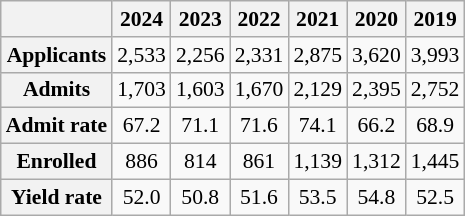<table class="wikitable" style="text-align:center; float:left; font-size:90%; margin:10px">
<tr>
<th></th>
<th>2024</th>
<th>2023</th>
<th>2022</th>
<th>2021</th>
<th>2020</th>
<th>2019</th>
</tr>
<tr>
<th>Applicants</th>
<td>2,533</td>
<td>2,256</td>
<td>2,331</td>
<td>2,875</td>
<td>3,620</td>
<td>3,993</td>
</tr>
<tr>
<th>Admits</th>
<td>1,703</td>
<td>1,603</td>
<td>1,670</td>
<td>2,129</td>
<td>2,395</td>
<td>2,752</td>
</tr>
<tr>
<th>Admit rate</th>
<td>67.2</td>
<td>71.1</td>
<td>71.6</td>
<td>74.1</td>
<td>66.2</td>
<td>68.9</td>
</tr>
<tr>
<th>Enrolled</th>
<td>886</td>
<td>814</td>
<td>861</td>
<td>1,139</td>
<td>1,312</td>
<td>1,445</td>
</tr>
<tr>
<th>Yield rate</th>
<td>52.0</td>
<td>50.8</td>
<td>51.6</td>
<td>53.5</td>
<td>54.8</td>
<td>52.5</td>
</tr>
</table>
